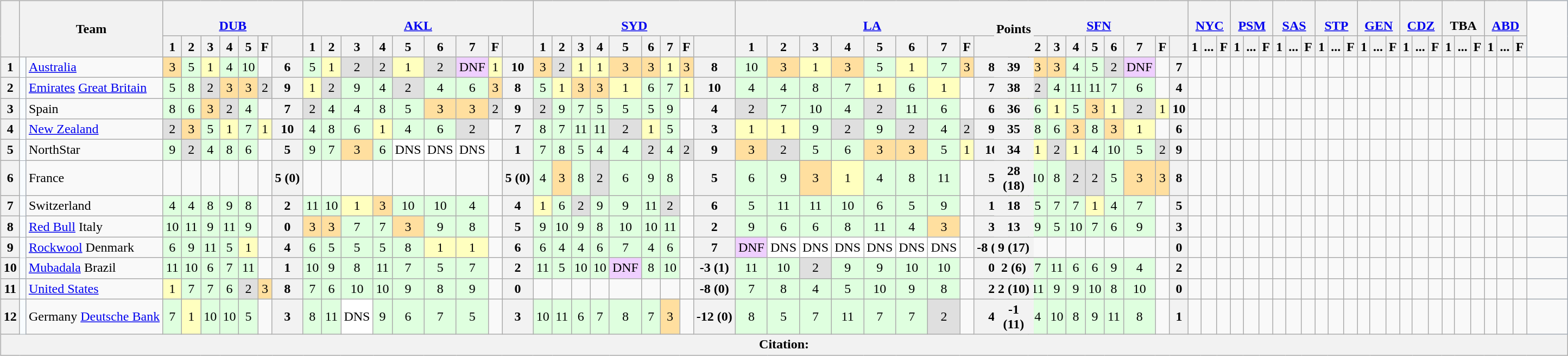<table>
<tr>
<td style="vertical-align:top; text-align:left"><br><table class="wikitable sortable" style=text-align:center; nowrap>
<tr>
<th rowspan="2"></th>
<th rowspan="2" colspan="2">Team</th>
<th colspan="7"><br><a href='#'>DUB</a></th>
<th colspan="9"><br><a href='#'>AKL</a></th>
<th colspan="9"><br><a href='#'>SYD</a></th>
<th colspan="9"><br><a href='#'>LA</a></th>
<th colspan="9"><br><a href='#'>SFN</a></th>
<th colspan="3"><br><a href='#'>NYC</a></th>
<th colspan="3"><br><a href='#'>PSM</a></th>
<th colspan="3"><br><a href='#'>SAS</a></th>
<th colspan="3"><br><a href='#'>STP</a></th>
<th colspan="3"><br><a href='#'>GEN</a></th>
<th colspan="3"><br><a href='#'>CDZ</a></th>
<th colspan="3"><br>TBA</th>
<th colspan="3"><br><a href='#'>ABD</a></th>
<th style=" border:1px solid #a2a9b1; position:sticky; right: 0" rowspan="2">Points<br></th>
</tr>
<tr>
<th>1</th>
<th>2</th>
<th>3</th>
<th>4</th>
<th>5</th>
<th>F</th>
<th></th>
<th>1</th>
<th>2</th>
<th>3</th>
<th>4</th>
<th>5</th>
<th>6</th>
<th>7</th>
<th>F</th>
<th></th>
<th>1</th>
<th>2</th>
<th>3</th>
<th>4</th>
<th>5</th>
<th>6</th>
<th>7</th>
<th>F</th>
<th></th>
<th>1</th>
<th>2</th>
<th>3</th>
<th>4</th>
<th>5</th>
<th>6</th>
<th>7</th>
<th>F</th>
<th></th>
<th>1</th>
<th>2</th>
<th>3</th>
<th>4</th>
<th>5</th>
<th>6</th>
<th>7</th>
<th>F</th>
<th></th>
<th>1</th>
<th>...</th>
<th>F</th>
<th>1</th>
<th>...</th>
<th>F</th>
<th>1</th>
<th>...</th>
<th>F</th>
<th>1</th>
<th>...</th>
<th>F</th>
<th>1</th>
<th>...</th>
<th>F</th>
<th>1</th>
<th>...</th>
<th>F</th>
<th>1</th>
<th>...</th>
<th>F</th>
<th>1</th>
<th>...</th>
<th>F</th>
</tr>
<tr>
<th>1</th>
<td style=" border:1px solid #a2a9b1; position:sticky; left: 0; background:#F8FCFF;"></td>
<td align="left" nowrap=""><a href='#'>Australia</a></td>
<td style="background:#FFDF9F;">3</td>
<td style="background:#DFFFDF;">5</td>
<td style="background:#FFFFBF;">1</td>
<td style="background:#DFFFDF;">4</td>
<td style="background:#DFFFDF;">10</td>
<td data-sort-value="12"></td>
<th>6</th>
<td style="background:#DFFFDF;">5</td>
<td style="background:#FFFFBF;">1</td>
<td style="background:#DFDFDF;">2</td>
<td style="background:#DFDFDF;">2</td>
<td style="background:#FFFFBF;">1</td>
<td style="background:#DFDFDF;">2</td>
<td data-sort-value="11" style="background:#EFCFFF;">DNF</td>
<td style="background:#FFFFBF;">1</td>
<th>10</th>
<td style="background:#FFDF9F;">3</td>
<td style="background:#DFDFDF;">2</td>
<td style="background:#FFFFBF;">1</td>
<td style="background:#FFFFBF;">1</td>
<td style="background:#FFDF9F;">3</td>
<td style="background:#FFDF9F;">3</td>
<td style="background:#FFFFBF;">1</td>
<td style="background:#FFDF9F;">3</td>
<th>8</th>
<td style="background:#DFFFDF;">10</td>
<td style="background:#FFDF9F;">3</td>
<td style="background:#FFFFBF;">1</td>
<td style="background:#FFDF9F;">3</td>
<td style="background:#DFFFDF;">5</td>
<td style="background:#FFFFBF;">1</td>
<td style="background:#DFFFDF;">7</td>
<td style="background:#FFDF9F;">3</td>
<th>8</th>
<td style="background:#DFDFDF;">2</td>
<td style="background:#FFDF9F;">3</td>
<td style="background:#FFDF9F;">3</td>
<td style="background:#DFFFDF;">4</td>
<td style="background:#DFFFDF;">5</td>
<td style="background:#DFDFDF;">2</td>
<td data-sort-value="11" style="background:#EFCFFF;">DNF</td>
<td data-sort-value="12"></td>
<th>7</th>
<td></td>
<td></td>
<td></td>
<td></td>
<td></td>
<td></td>
<td></td>
<td></td>
<td></td>
<td></td>
<td></td>
<td></td>
<td></td>
<td></td>
<td></td>
<td></td>
<td></td>
<td></td>
<td></td>
<td></td>
<td></td>
<td></td>
<td></td>
<td></td>
<th style=" border:1px solid #a2a9b1; position:sticky; right: 0">39</th>
</tr>
<tr>
<th>2</th>
<td style=" border:1px solid #a2a9b1; position:sticky; left: 0; background:#F8FCFF;"></td>
<td align="left" nowrap=""><a href='#'>Emirates</a> <a href='#'>Great Britain</a></td>
<td style="background:#DFFFDF;">5</td>
<td style="background:#DFFFDF;">8</td>
<td style="background:#DFDFDF;">2</td>
<td style="background:#FFDF9F;">3</td>
<td style="background:#FFDF9F;">3</td>
<td style="background:#DFDFDF;">2</td>
<th>9</th>
<td style="background:#FFFFBF;">1</td>
<td style="background:#DFDFDF;">2</td>
<td style="background:#DFFFDF;">9</td>
<td style="background:#DFFFDF;">4</td>
<td style="background:#DFDFDF;">2</td>
<td style="background:#DFFFDF;">4</td>
<td style="background:#DFFFDF;">6</td>
<td style="background:#FFDF9F;">3</td>
<th>8</th>
<td style="background:#DFFFDF;">5</td>
<td style="background:#FFFFBF;">1</td>
<td style="background:#FFDF9F;">3</td>
<td style="background:#FFDF9F;">3</td>
<td style="background:#FFFFBF;">1</td>
<td style="background:#DFFFDF;">6</td>
<td style="background:#DFFFDF;">7</td>
<td style="background:#FFFFBF;">1</td>
<th>10</th>
<td style="background:#DFFFDF;">4</td>
<td style="background:#DFFFDF;">4</td>
<td style="background:#DFFFDF;">8</td>
<td style="background:#DFFFDF;">7</td>
<td style="background:#FFFFBF;">1</td>
<td style="background:#DFFFDF;">6</td>
<td style="background:#FFFFBF;">1</td>
<td data-sort-value="12"></td>
<th>7</th>
<td style="background:#DFFFDF;">8</td>
<td style="background:#DFDFDF;">2</td>
<td style="background:#DFFFDF;">4</td>
<td style="background:#DFFFDF;">11</td>
<td style="background:#DFFFDF;">11</td>
<td style="background:#DFFFDF;">7</td>
<td style="background:#DFFFDF;">6</td>
<td data-sort-value="12"></td>
<th>4</th>
<td></td>
<td></td>
<td></td>
<td></td>
<td></td>
<td></td>
<td></td>
<td></td>
<td></td>
<td></td>
<td></td>
<td></td>
<td></td>
<td></td>
<td></td>
<td></td>
<td></td>
<td></td>
<td></td>
<td></td>
<td></td>
<td></td>
<td></td>
<td></td>
<th style=" border:1px solid #a2a9b1; position:sticky; right: 0" nowrap="">38</th>
</tr>
<tr>
<th>3</th>
<td style=" border:1px solid #a2a9b1; position:sticky; left: 0; background:#F8FCFF;"></td>
<td align="left" nowrap="">Spain</td>
<td style="background:#DFFFDF;">8</td>
<td style="background:#DFFFDF;">6</td>
<td style="background:#FFDF9F;">3</td>
<td style="background:#DFDFDF;">2</td>
<td style="background:#DFFFDF;">4</td>
<td data-sort-value="12"></td>
<th>7</th>
<td style="background:#DFDFDF;">2</td>
<td style="background:#DFFFDF;">4</td>
<td style="background:#DFFFDF;">4</td>
<td style="background:#DFFFDF;">8</td>
<td style="background:#DFFFDF;">5</td>
<td style="background:#FFDF9F;">3</td>
<td style="background:#FFDF9F;">3</td>
<td style="background:#DFDFDF;">2</td>
<th>9</th>
<td style="background:#DFDFDF;">2</td>
<td style="background:#DFFFDF;">9</td>
<td style="background:#DFFFDF;">7</td>
<td style="background:#DFFFDF;">5</td>
<td style="background:#DFFFDF;">5</td>
<td style="background:#DFFFDF;">5</td>
<td style="background:#DFFFDF;">9</td>
<td data-sort-value="12"></td>
<th>4</th>
<td style="background:#DFDFDF;">2</td>
<td style="background:#DFFFDF;">7</td>
<td style="background:#DFFFDF;">10</td>
<td style="background:#DFFFDF;">4</td>
<td style="background:#DFDFDF;">2</td>
<td style="background:#DFFFDF;">11</td>
<td style="background:#DFFFDF;">6</td>
<td data-sort-value="12"></td>
<th>6</th>
<td style="background:#FFDF9F;">3</td>
<td style="background:#DFFFDF;">6</td>
<td style="background:#FFFFBF;">1</td>
<td style="background:#DFFFDF;">5</td>
<td style="background:#FFDF9F;">3</td>
<td style="background:#FFFFBF;">1</td>
<td style="background:#DFDFDF;">2</td>
<td style="background:#FFFFBF;">1</td>
<th>10</th>
<td></td>
<td></td>
<td></td>
<td></td>
<td></td>
<td></td>
<td></td>
<td></td>
<td></td>
<td></td>
<td></td>
<td></td>
<td></td>
<td></td>
<td></td>
<td></td>
<td></td>
<td></td>
<td></td>
<td></td>
<td></td>
<td></td>
<td></td>
<td></td>
<th style=" border:1px solid #a2a9b1; position:sticky; right: 0">36</th>
</tr>
<tr>
<th>4</th>
<td style=" border:1px solid #a2a9b1; position:sticky; left: 0; background:#F8FCFF;"></td>
<td align="left" nowrap=""><a href='#'>New Zealand</a></td>
<td style="background:#DFDFDF;">2</td>
<td style="background:#FFDF9F;">3</td>
<td style="background:#DFFFDF;">5</td>
<td style="background:#FFFFBF;">1</td>
<td style="background:#DFFFDF;">7</td>
<td style="background:#FFFFBF;">1</td>
<th>10</th>
<td style="background:#DFFFDF;">4</td>
<td style="background:#DFFFDF;">8</td>
<td style="background:#DFFFDF;">6</td>
<td style="background:#FFFFBF;">1</td>
<td style="background:#DFFFDF;">4</td>
<td style="background:#DFFFDF;">6</td>
<td style="background:#DFDFDF;">2</td>
<td data-sort-value="12"></td>
<th>7</th>
<td style="background:#DFFFDF;">8</td>
<td style="background:#DFFFDF;">7</td>
<td style="background:#DFFFDF;">11</td>
<td style="background:#DFFFDF;">11</td>
<td style="background:#DFDFDF;">2</td>
<td style="background:#FFFFBF;">1</td>
<td style="background:#DFFFDF;">5</td>
<td data-sort-value="12"></td>
<th>3</th>
<td style="background:#FFFFBF;">1</td>
<td style="background:#FFFFBF;">1</td>
<td style="background:#DFFFDF;">9</td>
<td style="background:#DFDFDF;">2</td>
<td style="background:#DFFFDF;">9</td>
<td style="background:#DFDFDF;">2</td>
<td style="background:#DFFFDF;">4</td>
<td style="background:#DFDFDF;">2</td>
<th>9</th>
<td style="background:#DFFFDF;">4</td>
<td style="background:#DFFFDF;">8</td>
<td style="background:#DFFFDF;">6</td>
<td style="background:#FFDF9F;">3</td>
<td style="background:#DFFFDF;">8</td>
<td style="background:#FFDF9F;">3</td>
<td style="background:#FFFFBF;">1</td>
<td data-sort-value="12"></td>
<th>6</th>
<td></td>
<td></td>
<td></td>
<td></td>
<td></td>
<td></td>
<td></td>
<td></td>
<td></td>
<td></td>
<td></td>
<td></td>
<td></td>
<td></td>
<td></td>
<td></td>
<td></td>
<td></td>
<td></td>
<td></td>
<td></td>
<td></td>
<td></td>
<td></td>
<th style=" border:1px solid #a2a9b1; position:sticky; right: 0">35</th>
</tr>
<tr>
<th>5</th>
<td style=" border:1px solid #a2a9b1; position:sticky; left: 0; background:#F8FCFF;"></td>
<td align="left" nowrap="">NorthStar</td>
<td style="background:#DFFFDF;">9</td>
<td style="background:#DFDFDF;">2</td>
<td style="background:#DFFFDF;">4</td>
<td style="background:#DFFFDF;">8</td>
<td style="background:#DFFFDF;">6</td>
<td data-sort-value="12"></td>
<th>5</th>
<td style="background:#DFFFDF;">9</td>
<td style="background:#DFFFDF;">7</td>
<td style="background:#FFDF9F;">3</td>
<td style="background:#DFFFDF;">6</td>
<td data-sort-value="11" style="background:#FFFFFF;">DNS</td>
<td data-sort-value="11" style="background:#FFFFFF;">DNS</td>
<td data-sort-value="11" style="background:#FFFFFF;">DNS</td>
<td data-sort-value="12"></td>
<th>1</th>
<td style="background:#DFFFDF;">7</td>
<td style="background:#DFFFDF;">8</td>
<td style="background:#DFFFDF;">5</td>
<td style="background:#DFFFDF;">4</td>
<td style="background:#DFFFDF;">4</td>
<td style="background:#DFDFDF;">2</td>
<td style="background:#DFFFDF;">4</td>
<td style="background:#DFDFDF;">2</td>
<th>9</th>
<td style="background:#FFDF9F;">3</td>
<td style="background:#DFDFDF;">2</td>
<td style="background:#DFFFDF;">5</td>
<td style="background:#DFFFDF;">6</td>
<td style="background:#FFDF9F;">3</td>
<td style="background:#FFDF9F;">3</td>
<td style="background:#DFFFDF;">5</td>
<td style="background:#FFFFBF;">1</td>
<th>10</th>
<td style="background:#DFFFDF;">5</td>
<td style="background:#FFFFBF;">1</td>
<td style="background:#DFDFDF;">2</td>
<td style="background:#FFFFBF;">1</td>
<td style="background:#DFFFDF;">4</td>
<td style="background:#DFFFDF;">10</td>
<td style="background:#DFFFDF;">5</td>
<td style="background:#DFDFDF;">2</td>
<th>9</th>
<td></td>
<td></td>
<td></td>
<td></td>
<td></td>
<td></td>
<td></td>
<td></td>
<td></td>
<td></td>
<td></td>
<td></td>
<td></td>
<td></td>
<td></td>
<td></td>
<td></td>
<td></td>
<td></td>
<td></td>
<td></td>
<td></td>
<td></td>
<td></td>
<th style=" border:1px solid #a2a9b1; position:sticky; right: 0">34</th>
</tr>
<tr>
<th>6</th>
<td style=" border:1px solid #a2a9b1; position:sticky; left: 0; background:#F8FCFF;"></td>
<td align="left" nowrap="">France</td>
<td data-sort-value="12"></td>
<td data-sort-value="12"></td>
<td data-sort-value="12"></td>
<td data-sort-value="12"></td>
<td data-sort-value="12"></td>
<td data-sort-value="12"></td>
<th nowrap="">5 (0)</th>
<td data-sort-value="12"></td>
<td data-sort-value="12"></td>
<td data-sort-value="12"></td>
<td data-sort-value="12"></td>
<td data-sort-value="12"></td>
<td data-sort-value="12"></td>
<td data-sort-value="12"></td>
<td data-sort-value="12"></td>
<th nowrap="">5 (0)</th>
<td style="background:#DFFFDF;">4</td>
<td style="background:#FFDF9F;">3</td>
<td style="background:#DFFFDF;">8</td>
<td style="background:#DFDFDF;">2</td>
<td style="background:#DFFFDF;">6</td>
<td style="background:#DFFFDF;">9</td>
<td style="background:#DFFFDF;">8</td>
<td data-sort-value="12"></td>
<th>5</th>
<td style="background:#DFFFDF;">6</td>
<td style="background:#DFFFDF;">9</td>
<td style="background:#FFDF9F;">3</td>
<td style="background:#FFFFBF;">1</td>
<td style="background:#DFFFDF;">4</td>
<td style="background:#DFFFDF;">8</td>
<td style="background:#DFFFDF;">11</td>
<td data-sort-value="12"></td>
<th>5</th>
<td style="background:#FFFFBF;">1</td>
<td style="background:#DFFFDF;">10</td>
<td style="background:#DFFFDF;">8</td>
<td style="background:#DFDFDF;">2</td>
<td style="background:#DFDFDF;">2</td>
<td style="background:#DFFFDF;">5</td>
<td style="background:#FFDF9F;">3</td>
<td style="background:#FFDF9F;">3</td>
<th>8</th>
<td></td>
<td></td>
<td></td>
<td></td>
<td></td>
<td></td>
<td></td>
<td></td>
<td></td>
<td></td>
<td></td>
<td></td>
<td></td>
<td></td>
<td></td>
<td></td>
<td></td>
<td></td>
<td></td>
<td></td>
<td></td>
<td></td>
<td></td>
<td></td>
<th style=" border:1px solid #a2a9b1; position:sticky; right: 0">28 (18)</th>
</tr>
<tr>
<th>7</th>
<td style=" border:1px solid #a2a9b1; position:sticky; left: 0; background:#F8FCFF;"></td>
<td align="left" nowrap="">Switzerland</td>
<td style="background:#DFFFDF;">4</td>
<td style="background:#DFFFDF;">4</td>
<td style="background:#DFFFDF;">8</td>
<td style="background:#DFFFDF;">9</td>
<td style="background:#DFFFDF;">8</td>
<td data-sort-value="12"></td>
<th>2</th>
<td style="background:#DFFFDF;">11</td>
<td style="background:#DFFFDF;">10</td>
<td style="background:#FFFFBF;">1</td>
<td style="background:#FFDF9F;">3</td>
<td style="background:#DFFFDF;">10</td>
<td style="background:#DFFFDF;">10</td>
<td style="background:#DFFFDF;">4</td>
<td data-sort-value="12"></td>
<th>4</th>
<td style="background:#FFFFBF;">1</td>
<td style="background:#DFFFDF;">6</td>
<td style="background:#DFDFDF;">2</td>
<td style="background:#DFFFDF;">9</td>
<td style="background:#DFFFDF;">9</td>
<td style="background:#DFFFDF;">11</td>
<td style="background:#DFDFDF;">2</td>
<td data-sort-value="12"></td>
<th>6</th>
<td style="background:#DFFFDF;">5</td>
<td style="background:#DFFFDF;">11</td>
<td style="background:#DFFFDF;">11</td>
<td style="background:#DFFFDF;">10</td>
<td style="background:#DFFFDF;">6</td>
<td style="background:#DFFFDF;">5</td>
<td style="background:#DFFFDF;">9</td>
<td data-sort-value="12"></td>
<th>1</th>
<td style="background:#DFFFDF;">7</td>
<td style="background:#DFFFDF;">5</td>
<td style="background:#DFFFDF;">7</td>
<td style="background:#DFFFDF;">7</td>
<td style="background:#FFFFBF;">1</td>
<td style="background:#DFFFDF;">4</td>
<td style="background:#DFFFDF;">7</td>
<td data-sort-value="12"></td>
<th>5</th>
<td></td>
<td></td>
<td></td>
<td></td>
<td></td>
<td></td>
<td></td>
<td></td>
<td></td>
<td></td>
<td></td>
<td></td>
<td></td>
<td></td>
<td></td>
<td></td>
<td></td>
<td></td>
<td></td>
<td></td>
<td></td>
<td></td>
<td></td>
<td></td>
<th style=" border:1px solid #a2a9b1; position:sticky; right: 0">18</th>
</tr>
<tr>
<th>8</th>
<td style=" border:1px solid #a2a9b1; position:sticky; left: 0; background:#F8FCFF;"></td>
<td align="left" nowrap=""><a href='#'>Red Bull</a> Italy</td>
<td style="background:#DFFFDF;">10</td>
<td style="background:#DFFFDF;">11</td>
<td style="background:#DFFFDF;">9</td>
<td style="background:#DFFFDF;">11</td>
<td style="background:#DFFFDF;">9</td>
<td data-sort-value="12"></td>
<th>0</th>
<td style="background:#FFDF9F;">3</td>
<td style="background:#FFDF9F;">3</td>
<td style="background:#DFFFDF;">7</td>
<td style="background:#DFFFDF;">7</td>
<td style="background:#FFDF9F;">3</td>
<td style="background:#DFFFDF;">9</td>
<td style="background:#DFFFDF;">8</td>
<td data-sort-value="12"></td>
<th>5</th>
<td style="background:#DFFFDF;">9</td>
<td style="background:#DFFFDF;">10</td>
<td style="background:#DFFFDF;">9</td>
<td style="background:#DFFFDF;">8</td>
<td style="background:#DFFFDF;">10</td>
<td style="background:#DFFFDF;">10</td>
<td style="background:#DFFFDF;">11</td>
<td data-sort-value="12"></td>
<th>2</th>
<td style="background:#DFFFDF;">9</td>
<td style="background:#DFFFDF;">6</td>
<td style="background:#DFFFDF;">6</td>
<td style="background:#DFFFDF;">8</td>
<td style="background:#DFFFDF;">11</td>
<td style="background:#DFFFDF;">4</td>
<td style="background:#FFDF9F;">3</td>
<td data-sort-value="12"></td>
<th>3</th>
<td style="background:#DFFFDF;">6</td>
<td style="background:#DFFFDF;">9</td>
<td style="background:#DFFFDF;">5</td>
<td style="background:#DFFFDF;">10</td>
<td style="background:#DFFFDF;">7</td>
<td style="background:#DFFFDF;">6</td>
<td style="background:#DFFFDF;">9</td>
<td data-sort-value="12"></td>
<th>3</th>
<td></td>
<td></td>
<td></td>
<td></td>
<td></td>
<td></td>
<td></td>
<td></td>
<td></td>
<td></td>
<td></td>
<td></td>
<td></td>
<td></td>
<td></td>
<td></td>
<td></td>
<td></td>
<td></td>
<td></td>
<td></td>
<td></td>
<td></td>
<td></td>
<th style=" border:1px solid #a2a9b1; position:sticky; right: 0">13</th>
</tr>
<tr>
<th>9</th>
<td style=" border:1px solid #a2a9b1; position:sticky; left: 0; background:#F8FCFF;"></td>
<td align="left" nowrap=""><a href='#'>Rockwool</a> Denmark</td>
<td style="background:#DFFFDF;">6</td>
<td style="background:#DFFFDF;">9</td>
<td style="background:#DFFFDF;">11</td>
<td style="background:#DFFFDF;">5</td>
<td style="background:#FFFFBF;">1</td>
<td data-sort-value="12"></td>
<th>4</th>
<td style="background:#DFFFDF;">6</td>
<td style="background:#DFFFDF;">5</td>
<td style="background:#DFFFDF;">5</td>
<td style="background:#DFFFDF;">5</td>
<td style="background:#DFFFDF;">8</td>
<td style="background:#FFFFBF;">1</td>
<td style="background:#FFFFBF;">1</td>
<td data-sort-value="12"></td>
<th>6</th>
<td style="background:#DFFFDF;">6</td>
<td style="background:#DFFFDF;">4</td>
<td style="background:#DFFFDF;">4</td>
<td style="background:#DFFFDF;">6</td>
<td style="background:#DFFFDF;">7</td>
<td style="background:#DFFFDF;">4</td>
<td style="background:#DFFFDF;">6</td>
<td data-sort-value="12"></td>
<th>7</th>
<td data-sort-value="12" style="background:#EFCFFF;">DNF</td>
<td data-sort-value="12" style="background:#FFFFFF;">DNS</td>
<td data-sort-value="12" style="background:#FFFFFF;">DNS</td>
<td data-sort-value="12" style="background:#FFFFFF;">DNS</td>
<td data-sort-value="12" style="background:#FFFFFF;">DNS</td>
<td data-sort-value="12" style="background:#FFFFFF;">DNS</td>
<td data-sort-value="12" style="background:#FFFFFF;">DNS</td>
<td data-sort-value="12"></td>
<th nowrap="">-8 (0)</th>
<td data-sort-value="12"></td>
<td data-sort-value="12"></td>
<td data-sort-value="12"></td>
<td data-sort-value="12"></td>
<td data-sort-value="12"></td>
<td data-sort-value="12"></td>
<td data-sort-value="12"></td>
<td data-sort-value="12"></td>
<th>0</th>
<td></td>
<td></td>
<td></td>
<td></td>
<td></td>
<td></td>
<td></td>
<td></td>
<td></td>
<td></td>
<td></td>
<td></td>
<td></td>
<td></td>
<td></td>
<td></td>
<td></td>
<td></td>
<td></td>
<td></td>
<td></td>
<td></td>
<td></td>
<td></td>
<th style=" border:1px solid #a2a9b1; position:sticky; right: 0">9 (17)</th>
</tr>
<tr>
<th>10</th>
<td style=" border:1px solid #a2a9b1; position:sticky; left: 0; background:#F8FCFF;"></td>
<td align="left" nowrap=""><a href='#'>Mubadala</a> Brazil</td>
<td style="background:#DFFFDF;">11</td>
<td style="background:#DFFFDF;">10</td>
<td style="background:#DFFFDF;">6</td>
<td style="background:#DFFFDF;">7</td>
<td style="background:#DFFFDF;">11</td>
<td data-sort-value="12"></td>
<th>1</th>
<td style="background:#DFFFDF;">10</td>
<td style="background:#DFFFDF;">9</td>
<td style="background:#DFFFDF;">8</td>
<td style="background:#DFFFDF;">11</td>
<td style="background:#DFFFDF;">7</td>
<td style="background:#DFFFDF;">5</td>
<td style="background:#DFFFDF;">7</td>
<td data-sort-value="12"></td>
<th>2</th>
<td style="background:#DFFFDF;">11</td>
<td style="background:#DFFFDF;">5</td>
<td style="background:#DFFFDF;">10</td>
<td style="background:#DFFFDF;">10</td>
<td data-sort-value="11" style="background:#EFCFFF;">DNF</td>
<td style="background:#DFFFDF;">8</td>
<td style="background:#DFFFDF;">10</td>
<td data-sort-value="12"></td>
<th nowrap="">-3 (1)</th>
<td style="background:#DFFFDF;">11</td>
<td style="background:#DFFFDF;">10</td>
<td style="background:#DFDFDF;">2</td>
<td style="background:#DFFFDF;">9</td>
<td style="background:#DFFFDF;">9</td>
<td style="background:#DFFFDF;">10</td>
<td style="background:#DFFFDF;">10</td>
<td data-sort-value="12"></td>
<th>0</th>
<td style="background:#DFFFDF;">10</td>
<td style="background:#DFFFDF;">7</td>
<td style="background:#DFFFDF;">11</td>
<td style="background:#DFFFDF;">6</td>
<td style="background:#DFFFDF;">6</td>
<td style="background:#DFFFDF;">9</td>
<td style="background:#DFFFDF;">4</td>
<td data-sort-value="12"></td>
<th>2</th>
<td></td>
<td></td>
<td></td>
<td></td>
<td></td>
<td></td>
<td></td>
<td></td>
<td></td>
<td></td>
<td></td>
<td></td>
<td></td>
<td></td>
<td></td>
<td></td>
<td></td>
<td></td>
<td></td>
<td></td>
<td></td>
<td></td>
<td></td>
<td></td>
<th style=" border:1px solid #a2a9b1; position:sticky; right: 0">2 (6)</th>
</tr>
<tr>
<th>11</th>
<td style=" border:1px solid #a2a9b1; position:sticky; left: 0; background:#F8FCFF;"></td>
<td align="left" nowrap=""><a href='#'>United States</a></td>
<td style="background:#FFFFBF;">1</td>
<td style="background:#DFFFDF;">7</td>
<td style="background:#DFFFDF;">7</td>
<td style="background:#DFFFDF;">6</td>
<td style="background:#DFDFDF;">2</td>
<td style="background:#FFDF9F;">3</td>
<th>8</th>
<td style="background:#DFFFDF;">7</td>
<td style="background:#DFFFDF;">6</td>
<td style="background:#DFFFDF;">10</td>
<td style="background:#DFFFDF;">10</td>
<td style="background:#DFFFDF;">9</td>
<td style="background:#DFFFDF;">8</td>
<td style="background:#DFFFDF;">9</td>
<td data-sort-value="12"></td>
<th>0</th>
<td data-sort-value="12"></td>
<td data-sort-value="12"></td>
<td data-sort-value="12"></td>
<td data-sort-value="12"></td>
<td data-sort-value="12"></td>
<td data-sort-value="12"></td>
<td data-sort-value="12"></td>
<td data-sort-value="12"></td>
<th nowrap="">-8 (0)</th>
<td style="background:#DFFFDF;">7</td>
<td style="background:#DFFFDF;">8</td>
<td style="background:#DFFFDF;">4</td>
<td style="background:#DFFFDF;">5</td>
<td style="background:#DFFFDF;">10</td>
<td style="background:#DFFFDF;">9</td>
<td style="background:#DFFFDF;">8</td>
<td data-sort-value="12"></td>
<th>2</th>
<td style="background:#DFFFDF;">11</td>
<td style="background:#DFFFDF;">11</td>
<td style="background:#DFFFDF;">9</td>
<td style="background:#DFFFDF;">9</td>
<td style="background:#DFFFDF;">10</td>
<td style="background:#DFFFDF;">8</td>
<td style="background:#DFFFDF;">10</td>
<td data-sort-value="12"></td>
<th>0</th>
<td></td>
<td></td>
<td></td>
<td></td>
<td></td>
<td></td>
<td></td>
<td></td>
<td></td>
<td></td>
<td></td>
<td></td>
<td></td>
<td></td>
<td></td>
<td></td>
<td></td>
<td></td>
<td></td>
<td></td>
<td></td>
<td></td>
<td></td>
<td></td>
<th style=" border:1px solid #a2a9b1; position:sticky; right: 0">2 (10)</th>
</tr>
<tr>
<th>12</th>
<td style=" border:1px solid #a2a9b1; position:sticky; left: 0; background:#F8FCFF;"></td>
<td align="left" nowrap="">Germany <a href='#'>Deutsche Bank</a></td>
<td style="background:#DFFFDF;">7</td>
<td style="background:#FFFFBF;">1</td>
<td style="background:#DFFFDF;">10</td>
<td style="background:#DFFFDF;">10</td>
<td style="background:#DFFFDF;">5</td>
<td data-sort-value="12"></td>
<th>3</th>
<td style="background:#DFFFDF;">8</td>
<td style="background:#DFFFDF;">11</td>
<td data-sort-value="11" style="background:#FFFFFF;">DNS</td>
<td style="background:#DFFFDF;">9</td>
<td style="background:#DFFFDF;">6</td>
<td style="background:#DFFFDF;">7</td>
<td style="background:#DFFFDF;">5</td>
<td data-sort-value="12"></td>
<th>3</th>
<td style="background:#DFFFDF;">10</td>
<td style="background:#DFFFDF;">11</td>
<td style="background:#DFFFDF;">6</td>
<td style="background:#DFFFDF;">7</td>
<td style="background:#DFFFDF;">8</td>
<td style="background:#DFFFDF;">7</td>
<td style="background:#FFDF9F;">3</td>
<td data-sort-value="12"></td>
<th nowrap="">-12 (0)</th>
<td style="background:#DFFFDF;">8</td>
<td style="background:#DFFFDF;">5</td>
<td style="background:#DFFFDF;">7</td>
<td style="background:#DFFFDF;">11</td>
<td style="background:#DFFFDF;">7</td>
<td style="background:#DFFFDF;">7</td>
<td style="background:#DFDFDF;">2</td>
<td data-sort-value="12"></td>
<th>4</th>
<td style="background:#DFFFDF;">9</td>
<td style="background:#DFFFDF;">4</td>
<td style="background:#DFFFDF;">10</td>
<td style="background:#DFFFDF;">8</td>
<td style="background:#DFFFDF;">9</td>
<td style="background:#DFFFDF;">11</td>
<td style="background:#DFFFDF;">8</td>
<td data-sort-value="12"></td>
<th>1</th>
<td></td>
<td></td>
<td></td>
<td></td>
<td></td>
<td></td>
<td></td>
<td></td>
<td></td>
<td></td>
<td></td>
<td></td>
<td></td>
<td></td>
<td></td>
<td></td>
<td></td>
<td></td>
<td></td>
<td></td>
<td></td>
<td></td>
<td></td>
<td></td>
<th style=" border:1px solid #a2a9b1; position:sticky; right: 0">-1 (11)</th>
</tr>
<tr>
<th colspan="71">Citation:</th>
</tr>
</table>
</td>
<td style="vertical-align:top;"></td>
</tr>
</table>
